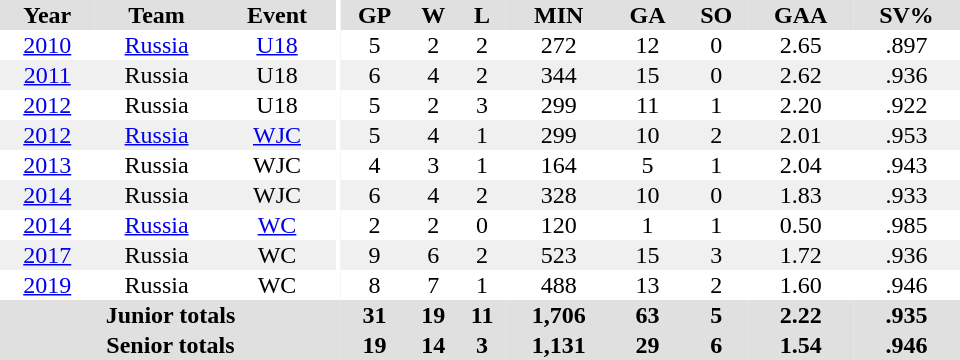<table border="0" cellpadding="1" cellspacing="0" ID="Table3" style="text-align:center; width:40em">
<tr ALIGN="center" bgcolor="#e0e0e0">
<th>Year</th>
<th>Team</th>
<th>Event</th>
<th rowspan="99" bgcolor="#ffffff"></th>
<th>GP</th>
<th>W</th>
<th>L</th>
<th>MIN</th>
<th>GA</th>
<th>SO</th>
<th>GAA</th>
<th>SV%</th>
</tr>
<tr>
<td><a href='#'>2010</a></td>
<td><a href='#'>Russia</a></td>
<td><a href='#'>U18</a></td>
<td>5</td>
<td>2</td>
<td>2</td>
<td>272</td>
<td>12</td>
<td>0</td>
<td>2.65</td>
<td>.897</td>
</tr>
<tr bgcolor="#f0f0f0">
<td><a href='#'>2011</a></td>
<td>Russia</td>
<td>U18</td>
<td>6</td>
<td>4</td>
<td>2</td>
<td>344</td>
<td>15</td>
<td>0</td>
<td>2.62</td>
<td>.936</td>
</tr>
<tr>
<td><a href='#'>2012</a></td>
<td>Russia</td>
<td>U18</td>
<td>5</td>
<td>2</td>
<td>3</td>
<td>299</td>
<td>11</td>
<td>1</td>
<td>2.20</td>
<td>.922</td>
</tr>
<tr bgcolor="#f0f0f0">
<td><a href='#'>2012</a></td>
<td><a href='#'>Russia</a></td>
<td><a href='#'>WJC</a></td>
<td>5</td>
<td>4</td>
<td>1</td>
<td>299</td>
<td>10</td>
<td>2</td>
<td>2.01</td>
<td>.953</td>
</tr>
<tr>
<td><a href='#'>2013</a></td>
<td>Russia</td>
<td>WJC</td>
<td>4</td>
<td>3</td>
<td>1</td>
<td>164</td>
<td>5</td>
<td>1</td>
<td>2.04</td>
<td>.943</td>
</tr>
<tr bgcolor="#f0f0f0">
<td><a href='#'>2014</a></td>
<td>Russia</td>
<td>WJC</td>
<td>6</td>
<td>4</td>
<td>2</td>
<td>328</td>
<td>10</td>
<td>0</td>
<td>1.83</td>
<td>.933</td>
</tr>
<tr>
<td><a href='#'>2014</a></td>
<td><a href='#'>Russia</a></td>
<td><a href='#'>WC</a></td>
<td>2</td>
<td>2</td>
<td>0</td>
<td>120</td>
<td>1</td>
<td>1</td>
<td>0.50</td>
<td>.985</td>
</tr>
<tr bgcolor="#f0f0f0">
<td><a href='#'>2017</a></td>
<td>Russia</td>
<td>WC</td>
<td>9</td>
<td>6</td>
<td>2</td>
<td>523</td>
<td>15</td>
<td>3</td>
<td>1.72</td>
<td>.936</td>
</tr>
<tr>
<td><a href='#'>2019</a></td>
<td>Russia</td>
<td>WC</td>
<td>8</td>
<td>7</td>
<td>1</td>
<td>488</td>
<td>13</td>
<td>2</td>
<td>1.60</td>
<td>.946</td>
</tr>
<tr bgcolor="#e0e0e0">
<th colspan="4">Junior totals</th>
<th>31</th>
<th>19</th>
<th>11</th>
<th>1,706</th>
<th>63</th>
<th>5</th>
<th>2.22</th>
<th>.935</th>
</tr>
<tr bgcolor="#e0e0e0">
<th colspan="4">Senior totals</th>
<th>19</th>
<th>14</th>
<th>3</th>
<th>1,131</th>
<th>29</th>
<th>6</th>
<th>1.54</th>
<th>.946</th>
</tr>
</table>
